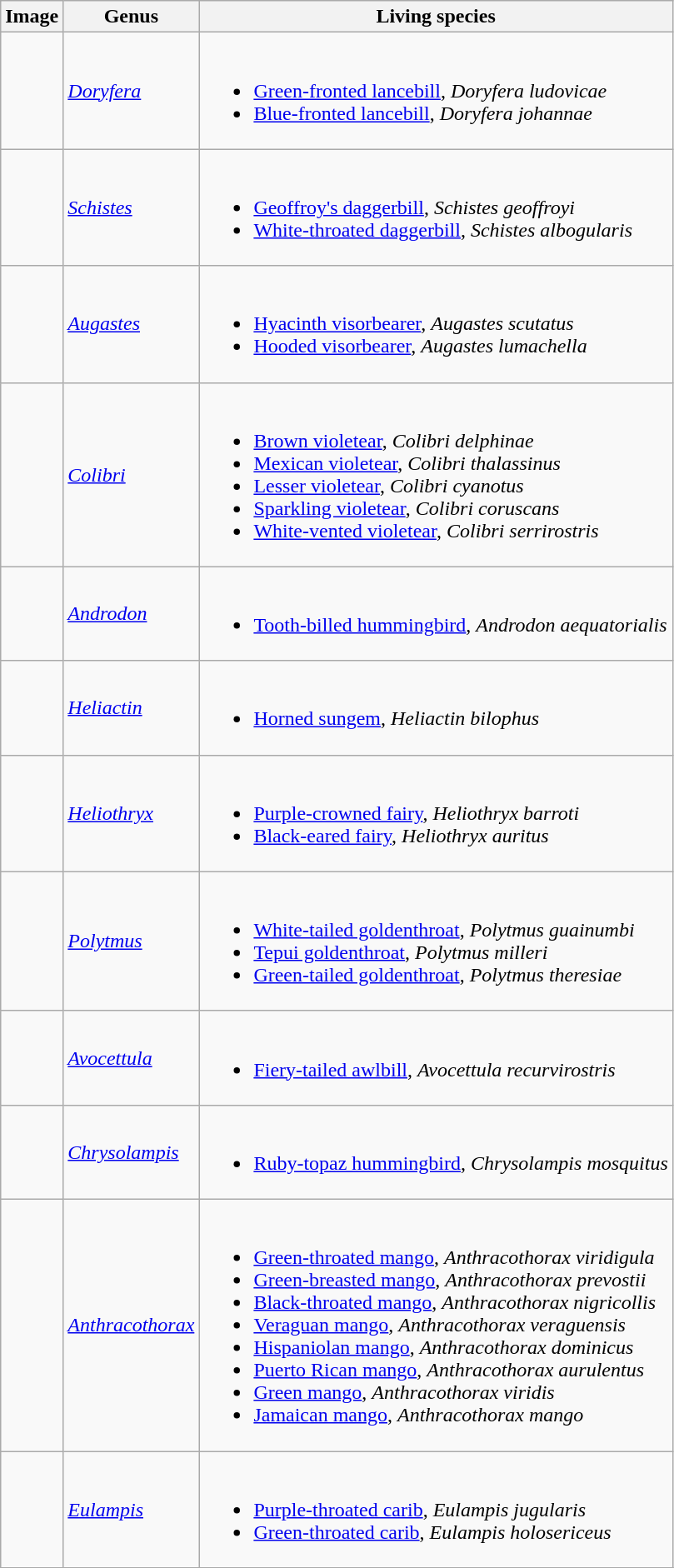<table class="wikitable">
<tr>
<th>Image</th>
<th>Genus</th>
<th>Living species</th>
</tr>
<tr>
<td></td>
<td><em><a href='#'>Doryfera</a></em></td>
<td><br><ul><li><a href='#'>Green-fronted lancebill</a>, <em>Doryfera ludovicae</em></li><li><a href='#'>Blue-fronted lancebill</a>, <em>Doryfera johannae</em></li></ul></td>
</tr>
<tr>
<td></td>
<td><em><a href='#'>Schistes</a></em></td>
<td><br><ul><li><a href='#'>Geoffroy's daggerbill</a>, <em>Schistes geoffroyi</em></li><li><a href='#'>White-throated daggerbill</a>, <em>Schistes albogularis</em></li></ul></td>
</tr>
<tr>
<td></td>
<td><em><a href='#'>Augastes</a></em></td>
<td><br><ul><li><a href='#'>Hyacinth visorbearer</a>, <em>Augastes scutatus</em></li><li><a href='#'>Hooded visorbearer</a>, <em>Augastes lumachella</em></li></ul></td>
</tr>
<tr>
<td></td>
<td><em><a href='#'>Colibri</a></em></td>
<td><br><ul><li><a href='#'>Brown violetear</a>,  <em>Colibri delphinae</em></li><li><a href='#'>Mexican violetear</a>,  <em>Colibri thalassinus</em></li><li><a href='#'>Lesser violetear</a>,  <em>Colibri cyanotus</em></li><li><a href='#'>Sparkling violetear</a>, <em>Colibri coruscans</em></li><li><a href='#'>White-vented violetear</a>, <em>Colibri serrirostris</em></li></ul></td>
</tr>
<tr>
<td></td>
<td><em><a href='#'>Androdon</a></em></td>
<td><br><ul><li><a href='#'>Tooth-billed hummingbird</a>, <em>Androdon aequatorialis</em></li></ul></td>
</tr>
<tr>
<td></td>
<td><em><a href='#'>Heliactin</a></em></td>
<td><br><ul><li><a href='#'>Horned sungem</a>, <em>Heliactin bilophus</em></li></ul></td>
</tr>
<tr>
<td></td>
<td><em><a href='#'>Heliothryx</a></em></td>
<td><br><ul><li><a href='#'>Purple-crowned fairy</a>, <em>Heliothryx barroti</em></li><li><a href='#'>Black-eared fairy</a>, <em>Heliothryx auritus</em></li></ul></td>
</tr>
<tr>
<td></td>
<td><em><a href='#'>Polytmus</a></em></td>
<td><br><ul><li><a href='#'>White-tailed goldenthroat</a>, <em>Polytmus guainumbi</em></li><li><a href='#'>Tepui goldenthroat</a>, <em>Polytmus milleri</em></li><li><a href='#'>Green-tailed goldenthroat</a>, <em>Polytmus theresiae</em></li></ul></td>
</tr>
<tr>
<td></td>
<td><em><a href='#'>Avocettula</a></em></td>
<td><br><ul><li><a href='#'>Fiery-tailed awlbill</a>, <em>Avocettula recurvirostris</em></li></ul></td>
</tr>
<tr>
<td></td>
<td><em><a href='#'>Chrysolampis</a></em></td>
<td><br><ul><li><a href='#'>Ruby-topaz hummingbird</a>, <em>Chrysolampis mosquitus</em></li></ul></td>
</tr>
<tr>
<td></td>
<td><em><a href='#'>Anthracothorax</a></em></td>
<td><br><ul><li><a href='#'>Green-throated mango</a>, <em>Anthracothorax viridigula</em></li><li><a href='#'>Green-breasted mango</a>, <em>Anthracothorax prevostii</em></li><li><a href='#'>Black-throated mango</a>, <em>Anthracothorax nigricollis</em></li><li><a href='#'>Veraguan mango</a>, <em>Anthracothorax veraguensis</em></li><li><a href='#'>Hispaniolan mango</a>, <em>Anthracothorax dominicus</em></li><li><a href='#'>Puerto Rican mango</a>, <em>Anthracothorax aurulentus</em></li><li><a href='#'>Green mango</a>, <em>Anthracothorax viridis</em></li><li><a href='#'>Jamaican mango</a>, <em>Anthracothorax mango</em></li></ul></td>
</tr>
<tr>
<td></td>
<td><em><a href='#'>Eulampis</a></em></td>
<td><br><ul><li><a href='#'>Purple-throated carib</a>, <em>Eulampis jugularis</em></li><li><a href='#'>Green-throated carib</a>, <em>Eulampis holosericeus</em></li></ul></td>
</tr>
<tr>
</tr>
</table>
